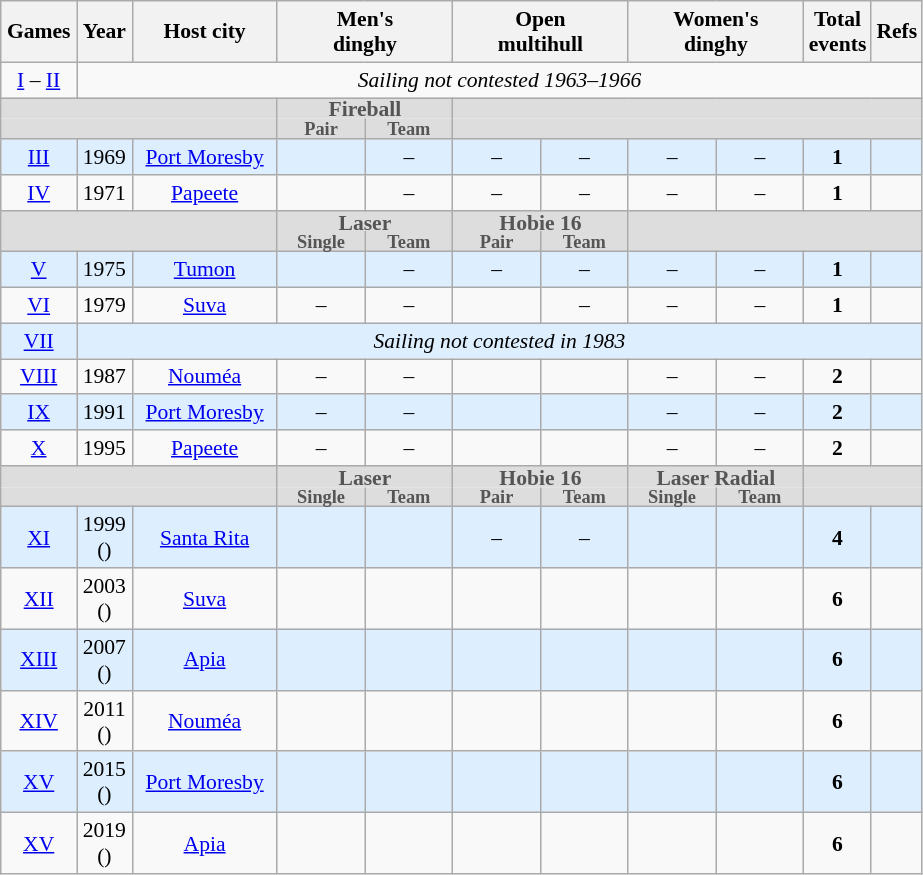<table class="wikitable" style="text-align:center; font-size:90%;">
<tr>
<th scope="col" style="padding:0.25em;">Games</th>
<th scope="col" style="padding:0.25em;">Year</th>
<th scope="col" style="width:6.25em;">Host city </th>
<th colspan=2 style="line-height:115%;">Men's <br>dinghy</th>
<th colspan=2 style="line-height:115%;">Open <br>multihull</th>
<th colspan=2 style="line-height:115%;">Women's <br>dinghy</th>
<th>Total<br>events</th>
<th>Refs</th>
</tr>
<tr>
<td><a href='#'>I</a> – <a href='#'>II</a></td>
<td colspan=10><em>Sailing not contested 1963–1966</em></td>
</tr>
<tr bgcolor=#ddd style="line-height:8px; padding:0px;">
<td colspan=3 align=center style="border-bottom:0px; color:#555;"> </td>
<td colspan=2 align=center style="border-bottom:0px; color:#555;"><strong>Fireball</strong></td>
<td colspan=6 align=center style="border-bottom:0px; color:#555;"> </td>
</tr>
<tr bgcolor=#ddd style="line-height:8px; font-size:85%; padding:0px; border-top:0px;">
<td colspan=3 align=center style="border-top:0px; color:#555;"> </td>
<td style="border-top:0px; color:#555;"><strong>Pair</strong></td>
<td style="border-top:0px; color:#555;"><strong>Team</strong></td>
<td colspan=6 align=center style="border-top:0px; color:#555;"> </td>
</tr>
<tr bgcolor=#ddeeff>
<td><a href='#'>III</a></td>
<td>1969 </td>
<td><a href='#'>Port Moresby</a> </td>
<td> <br></td>
<td>–</td>
<td>–</td>
<td>–</td>
<td>–</td>
<td>–</td>
<td><strong>1</strong></td>
<td> </td>
</tr>
<tr>
<td><a href='#'>IV</a></td>
<td>1971 </td>
<td><a href='#'>Papeete</a> </td>
<td> <br></td>
<td>–</td>
<td>–</td>
<td>–</td>
<td>–</td>
<td>–</td>
<td><strong>1</strong></td>
<td> </td>
</tr>
<tr bgcolor=#ddd style="line-height:8px; padding:0px;">
<td colspan=3 align=center style="border-bottom:0px; color:#555;"> </td>
<td colspan=2 align=center style="border-bottom:0px; color:#555;"><strong>Laser</strong></td>
<td colspan=2 align=center style="border-bottom:0px; color:#555;"><strong>Hobie 16</strong></td>
<td colspan=4 align=center style="border-bottom:0px; color:#555;"> </td>
</tr>
<tr bgcolor=#ddd style="line-height:8px; font-size:85%; padding:0px; border-top:0px;">
<td colspan=3 align=center style="border-top:0px; color:#555;"> </td>
<td style="width:4.3em; border-top:0px; color:#555;"><strong>Single</strong></td>
<td style="width:4.3em; border-top:0px; color:#555;"><strong>Team</strong></td>
<td style="width:4.3em; border-top:0px; color:#555;"><strong>Pair</strong></td>
<td style="width:4.3em; border-top:0px; color:#555;"><strong>Team</strong></td>
<td colspan=4 align=center style="border-top:0px;"> </td>
</tr>
<tr bgcolor=#ddeeff>
<td><a href='#'>V</a></td>
<td>1975 </td>
<td><a href='#'>Tumon</a> </td>
<td> <br></td>
<td>–</td>
<td>–</td>
<td>–</td>
<td>–</td>
<td>–</td>
<td><strong>1</strong></td>
<td></td>
</tr>
<tr>
<td><a href='#'>VI</a></td>
<td>1979 </td>
<td><a href='#'>Suva</a> </td>
<td>–</td>
<td>–</td>
<td> <br></td>
<td>–</td>
<td>–</td>
<td>–</td>
<td><strong>1</strong></td>
<td></td>
</tr>
<tr bgcolor=#ddeeff>
<td><a href='#'>VII</a> </td>
<td colspan=10><em>Sailing not contested in 1983</em></td>
</tr>
<tr>
<td><a href='#'>VIII</a></td>
<td>1987 </td>
<td><a href='#'>Nouméa</a> </td>
<td>–</td>
<td>–</td>
<td> <br></td>
<td> <br></td>
<td>–</td>
<td>–</td>
<td><strong>2</strong></td>
<td></td>
</tr>
<tr bgcolor=#ddeeff>
<td><a href='#'>IX</a></td>
<td>1991  </td>
<td><a href='#'>Port Moresby</a> </td>
<td>–</td>
<td>–</td>
<td> <br></td>
<td> <br></td>
<td>–</td>
<td>–</td>
<td><strong>2</strong></td>
<td></td>
</tr>
<tr>
<td><a href='#'>X</a></td>
<td>1995 </td>
<td><a href='#'>Papeete</a> </td>
<td>–</td>
<td>–</td>
<td> <br></td>
<td> <br></td>
<td>–</td>
<td>–</td>
<td><strong>2</strong></td>
<td></td>
</tr>
<tr bgcolor=#ddd style="line-height:8px; padding:0px;">
<td colspan=3 align=center style="border-bottom:0px; color:#555;"> </td>
<td colspan=2 align=center style="border-bottom:0px; color:#555;"><strong>Laser</strong></td>
<td colspan=2 align=center style="border-bottom:0px; color:#555;"><strong>Hobie 16</strong></td>
<td colspan=2 align=center style="border-bottom:0px; color:#555;"><strong>Laser Radial</strong></td>
<td colspan=2 align=center style="border-bottom:0px; color:#555;"> </td>
</tr>
<tr bgcolor=#ddd style="line-height:8px; font-size:85%; padding:0px; border-top:0px;">
<td colspan=3 align=center style="border-top:0px; color:#555;"> </td>
<td style="width:4.3em; border-top:0px; color:#555;"><strong>Single</strong></td>
<td style="width:4.3em; border-top:0px; color:#555;"><strong>Team</strong></td>
<td style="width:4.3em; border-top:0px; color:#555;"><strong>Pair</strong></td>
<td style="width:4.3em; border-top:0px; color:#555;"><strong>Team</strong></td>
<td style="width:4.3em; border-top:0px; color:#555;"><strong>Single</strong></td>
<td style="width:4.3em; border-top:0px; color:#555;"><strong>Team</strong></td>
<td colspan=2 align=center style="border-top:0px;"> </td>
</tr>
<tr bgcolor=#ddeeff>
<td><a href='#'>XI</a></td>
<td>1999 <br>()</td>
<td><a href='#'>Santa Rita</a> </td>
<td> <br></td>
<td> <br></td>
<td>–</td>
<td>–</td>
<td> <br></td>
<td> <br></td>
<td><strong>4</strong></td>
<td></td>
</tr>
<tr>
<td><a href='#'>XII</a></td>
<td>2003 <br>()</td>
<td><a href='#'>Suva</a> </td>
<td> <br></td>
<td> <br><span></span></td>
<td> <br></td>
<td> <br><span></span></td>
<td> <br></td>
<td> <br><span></span></td>
<td><strong>6</strong></td>
<td></td>
</tr>
<tr bgcolor=#ddeeff>
<td><a href='#'>XIII</a></td>
<td>2007 <br>()</td>
<td><a href='#'>Apia</a> </td>
<td> <br></td>
<td> <br></td>
<td> <br></td>
<td> <br></td>
<td> <br></td>
<td> <br></td>
<td><strong>6</strong></td>
<td></td>
</tr>
<tr>
<td><a href='#'>XIV</a></td>
<td>2011 <br>()</td>
<td><a href='#'>Nouméa</a> </td>
<td> <br></td>
<td> <br></td>
<td> <br></td>
<td> <br></td>
<td> <br></td>
<td> <br></td>
<td><strong>6</strong></td>
<td></td>
</tr>
<tr bgcolor=#ddeeff>
<td><a href='#'>XV</a></td>
<td>2015 <br>()</td>
<td><a href='#'>Port Moresby</a> </td>
<td> <br></td>
<td> <br></td>
<td> <br></td>
<td> <br></td>
<td> <br></td>
<td> <br></td>
<td><strong>6</strong></td>
<td></td>
</tr>
<tr>
<td><a href='#'>XV</a></td>
<td>2019 <br>()</td>
<td><a href='#'>Apia</a> </td>
<td> <br></td>
<td> <br></td>
<td> <br></td>
<td> <br></td>
<td> <br></td>
<td> <br></td>
<td><strong>6</strong></td>
<td></td>
</tr>
</table>
